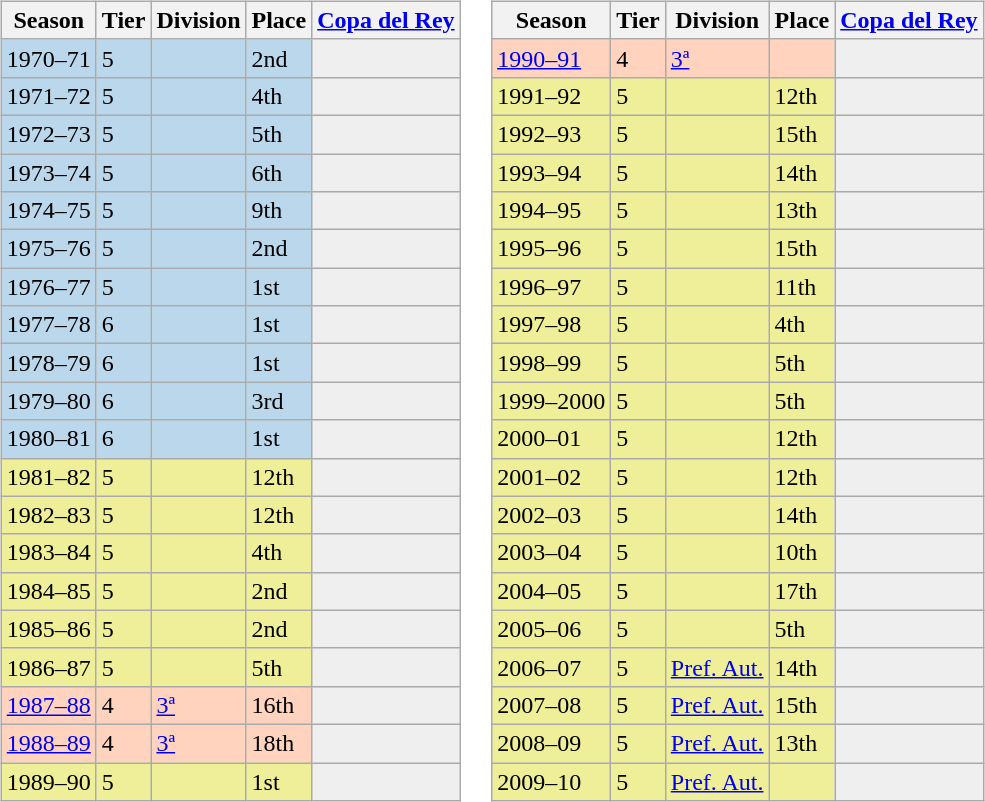<table>
<tr>
<td valign="top" width=0%><br><table class="wikitable">
<tr style="background:#f0f6fa;">
<th>Season</th>
<th>Tier</th>
<th>Division</th>
<th>Place</th>
<th><a href='#'>Copa del Rey</a></th>
</tr>
<tr>
<td style="background:#BBD7EC;">1970–71</td>
<td style="background:#BBD7EC;">5</td>
<td style="background:#BBD7EC;"></td>
<td style="background:#BBD7EC;">2nd</td>
<th style="background:#efefef;"></th>
</tr>
<tr>
<td style="background:#BBD7EC;">1971–72</td>
<td style="background:#BBD7EC;">5</td>
<td style="background:#BBD7EC;"></td>
<td style="background:#BBD7EC;">4th</td>
<th style="background:#efefef;"></th>
</tr>
<tr>
<td style="background:#BBD7EC;">1972–73</td>
<td style="background:#BBD7EC;">5</td>
<td style="background:#BBD7EC;"></td>
<td style="background:#BBD7EC;">5th</td>
<th style="background:#efefef;"></th>
</tr>
<tr>
<td style="background:#BBD7EC;">1973–74</td>
<td style="background:#BBD7EC;">5</td>
<td style="background:#BBD7EC;"></td>
<td style="background:#BBD7EC;">6th</td>
<th style="background:#efefef;"></th>
</tr>
<tr>
<td style="background:#BBD7EC;">1974–75</td>
<td style="background:#BBD7EC;">5</td>
<td style="background:#BBD7EC;"></td>
<td style="background:#BBD7EC;">9th</td>
<th style="background:#efefef;"></th>
</tr>
<tr>
<td style="background:#BBD7EC;">1975–76</td>
<td style="background:#BBD7EC;">5</td>
<td style="background:#BBD7EC;"></td>
<td style="background:#BBD7EC;">2nd</td>
<th style="background:#efefef;"></th>
</tr>
<tr>
<td style="background:#BBD7EC;">1976–77</td>
<td style="background:#BBD7EC;">5</td>
<td style="background:#BBD7EC;"></td>
<td style="background:#BBD7EC;">1st</td>
<th style="background:#efefef;"></th>
</tr>
<tr>
<td style="background:#BBD7EC;">1977–78</td>
<td style="background:#BBD7EC;">6</td>
<td style="background:#BBD7EC;"></td>
<td style="background:#BBD7EC;">1st</td>
<th style="background:#efefef;"></th>
</tr>
<tr>
<td style="background:#BBD7EC;">1978–79</td>
<td style="background:#BBD7EC;">6</td>
<td style="background:#BBD7EC;"></td>
<td style="background:#BBD7EC;">1st</td>
<th style="background:#efefef;"></th>
</tr>
<tr>
<td style="background:#BBD7EC;">1979–80</td>
<td style="background:#BBD7EC;">6</td>
<td style="background:#BBD7EC;"></td>
<td style="background:#BBD7EC;">3rd</td>
<th style="background:#efefef;"></th>
</tr>
<tr>
<td style="background:#BBD7EC;">1980–81</td>
<td style="background:#BBD7EC;">6</td>
<td style="background:#BBD7EC;"></td>
<td style="background:#BBD7EC;">1st</td>
<th style="background:#efefef;"></th>
</tr>
<tr>
<td style="background:#EFEF99;">1981–82</td>
<td style="background:#EFEF99;">5</td>
<td style="background:#EFEF99;"></td>
<td style="background:#EFEF99;">12th</td>
<th style="background:#efefef;"></th>
</tr>
<tr>
<td style="background:#EFEF99;">1982–83</td>
<td style="background:#EFEF99;">5</td>
<td style="background:#EFEF99;"></td>
<td style="background:#EFEF99;">12th</td>
<th style="background:#efefef;"></th>
</tr>
<tr>
<td style="background:#EFEF99;">1983–84</td>
<td style="background:#EFEF99;">5</td>
<td style="background:#EFEF99;"></td>
<td style="background:#EFEF99;">4th</td>
<th style="background:#efefef;"></th>
</tr>
<tr>
<td style="background:#EFEF99;">1984–85</td>
<td style="background:#EFEF99;">5</td>
<td style="background:#EFEF99;"></td>
<td style="background:#EFEF99;">2nd</td>
<th style="background:#efefef;"></th>
</tr>
<tr>
<td style="background:#EFEF99;">1985–86</td>
<td style="background:#EFEF99;">5</td>
<td style="background:#EFEF99;"></td>
<td style="background:#EFEF99;">2nd</td>
<th style="background:#efefef;"></th>
</tr>
<tr>
<td style="background:#EFEF99;">1986–87</td>
<td style="background:#EFEF99;">5</td>
<td style="background:#EFEF99;"></td>
<td style="background:#EFEF99;">5th</td>
<th style="background:#efefef;"></th>
</tr>
<tr>
<td style="background:#FFD3BD;"><a href='#'>1987–88</a></td>
<td style="background:#FFD3BD;">4</td>
<td style="background:#FFD3BD;"><a href='#'>3ª</a></td>
<td style="background:#FFD3BD;">16th</td>
<th style="background:#efefef;"></th>
</tr>
<tr>
<td style="background:#FFD3BD;"><a href='#'>1988–89</a></td>
<td style="background:#FFD3BD;">4</td>
<td style="background:#FFD3BD;"><a href='#'>3ª</a></td>
<td style="background:#FFD3BD;">18th</td>
<th style="background:#efefef;"></th>
</tr>
<tr>
<td style="background:#EFEF99;">1989–90</td>
<td style="background:#EFEF99;">5</td>
<td style="background:#EFEF99;"></td>
<td style="background:#EFEF99;">1st</td>
<th style="background:#efefef;"></th>
</tr>
</table>
</td>
<td valign="top" width=0%><br><table class="wikitable">
<tr style="background:#f0f6fa;">
<th>Season</th>
<th>Tier</th>
<th>Division</th>
<th>Place</th>
<th><a href='#'>Copa del Rey</a></th>
</tr>
<tr>
<td style="background:#FFD3BD;"><a href='#'>1990–91</a></td>
<td style="background:#FFD3BD;">4</td>
<td style="background:#FFD3BD;"><a href='#'>3ª</a></td>
<td style="background:#FFD3BD;"></td>
<th style="background:#efefef;"></th>
</tr>
<tr>
<td style="background:#EFEF99;">1991–92</td>
<td style="background:#EFEF99;">5</td>
<td style="background:#EFEF99;"></td>
<td style="background:#EFEF99;">12th</td>
<th style="background:#efefef;"></th>
</tr>
<tr>
<td style="background:#EFEF99;">1992–93</td>
<td style="background:#EFEF99;">5</td>
<td style="background:#EFEF99;"></td>
<td style="background:#EFEF99;">15th</td>
<th style="background:#efefef;"></th>
</tr>
<tr>
<td style="background:#EFEF99;">1993–94</td>
<td style="background:#EFEF99;">5</td>
<td style="background:#EFEF99;"></td>
<td style="background:#EFEF99;">14th</td>
<th style="background:#efefef;"></th>
</tr>
<tr>
<td style="background:#EFEF99;">1994–95</td>
<td style="background:#EFEF99;">5</td>
<td style="background:#EFEF99;"></td>
<td style="background:#EFEF99;">13th</td>
<th style="background:#efefef;"></th>
</tr>
<tr>
<td style="background:#EFEF99;">1995–96</td>
<td style="background:#EFEF99;">5</td>
<td style="background:#EFEF99;"></td>
<td style="background:#EFEF99;">15th</td>
<th style="background:#efefef;"></th>
</tr>
<tr>
<td style="background:#EFEF99;">1996–97</td>
<td style="background:#EFEF99;">5</td>
<td style="background:#EFEF99;"></td>
<td style="background:#EFEF99;">11th</td>
<th style="background:#efefef;"></th>
</tr>
<tr>
<td style="background:#EFEF99;">1997–98</td>
<td style="background:#EFEF99;">5</td>
<td style="background:#EFEF99;"></td>
<td style="background:#EFEF99;">4th</td>
<th style="background:#efefef;"></th>
</tr>
<tr>
<td style="background:#EFEF99;">1998–99</td>
<td style="background:#EFEF99;">5</td>
<td style="background:#EFEF99;"></td>
<td style="background:#EFEF99;">5th</td>
<th style="background:#efefef;"></th>
</tr>
<tr>
<td style="background:#EFEF99;">1999–2000</td>
<td style="background:#EFEF99;">5</td>
<td style="background:#EFEF99;"></td>
<td style="background:#EFEF99;">5th</td>
<th style="background:#efefef;"></th>
</tr>
<tr>
<td style="background:#EFEF99;">2000–01</td>
<td style="background:#EFEF99;">5</td>
<td style="background:#EFEF99;"></td>
<td style="background:#EFEF99;">12th</td>
<th style="background:#efefef;"></th>
</tr>
<tr>
<td style="background:#EFEF99;">2001–02</td>
<td style="background:#EFEF99;">5</td>
<td style="background:#EFEF99;"></td>
<td style="background:#EFEF99;">12th</td>
<th style="background:#efefef;"></th>
</tr>
<tr>
<td style="background:#EFEF99;">2002–03</td>
<td style="background:#EFEF99;">5</td>
<td style="background:#EFEF99;"></td>
<td style="background:#EFEF99;">14th</td>
<th style="background:#efefef;"></th>
</tr>
<tr>
<td style="background:#EFEF99;">2003–04</td>
<td style="background:#EFEF99;">5</td>
<td style="background:#EFEF99;"></td>
<td style="background:#EFEF99;">10th</td>
<th style="background:#efefef;"></th>
</tr>
<tr>
<td style="background:#EFEF99;">2004–05</td>
<td style="background:#EFEF99;">5</td>
<td style="background:#EFEF99;"></td>
<td style="background:#EFEF99;">17th</td>
<th style="background:#efefef;"></th>
</tr>
<tr>
<td style="background:#EFEF99;">2005–06</td>
<td style="background:#EFEF99;">5</td>
<td style="background:#EFEF99;"></td>
<td style="background:#EFEF99;">5th</td>
<th style="background:#efefef;"></th>
</tr>
<tr>
<td style="background:#EFEF99;">2006–07</td>
<td style="background:#EFEF99;">5</td>
<td style="background:#EFEF99;"><a href='#'>Pref. Aut.</a></td>
<td style="background:#EFEF99;">14th</td>
<th style="background:#efefef;"></th>
</tr>
<tr>
<td style="background:#EFEF99;">2007–08</td>
<td style="background:#EFEF99;">5</td>
<td style="background:#EFEF99;"><a href='#'>Pref. Aut.</a></td>
<td style="background:#EFEF99;">15th</td>
<th style="background:#efefef;"></th>
</tr>
<tr>
<td style="background:#EFEF99;">2008–09</td>
<td style="background:#EFEF99;">5</td>
<td style="background:#EFEF99;"><a href='#'>Pref. Aut.</a></td>
<td style="background:#EFEF99;">13th</td>
<th style="background:#efefef;"></th>
</tr>
<tr>
<td style="background:#EFEF99;">2009–10</td>
<td style="background:#EFEF99;">5</td>
<td style="background:#EFEF99;"><a href='#'>Pref. Aut.</a></td>
<td style="background:#EFEF99;"></td>
<th style="background:#efefef;"></th>
</tr>
</table>
</td>
</tr>
</table>
